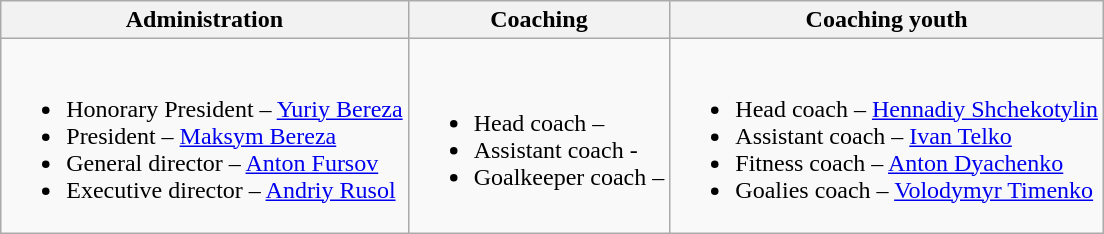<table class="wikitable">
<tr>
<th>Administration</th>
<th>Coaching</th>
<th>Coaching youth</th>
</tr>
<tr>
<td><br><ul><li>Honorary President – <a href='#'>Yuriy Bereza</a></li><li>President – <a href='#'>Maksym Bereza</a></li><li>General director – <a href='#'>Anton Fursov</a></li><li>Executive director – <a href='#'>Andriy Rusol</a></li></ul></td>
<td><br><ul><li>Head coach –</li><li>Assistant coach -</li><li>Goalkeeper coach –</li></ul></td>
<td><br><ul><li>Head coach – <a href='#'>Hennadiy Shchekotylin</a></li><li>Assistant coach – <a href='#'>Ivan Telko</a></li><li>Fitness coach – <a href='#'>Anton Dyachenko</a></li><li>Goalies coach – <a href='#'>Volodymyr Timenko</a></li></ul></td>
</tr>
</table>
